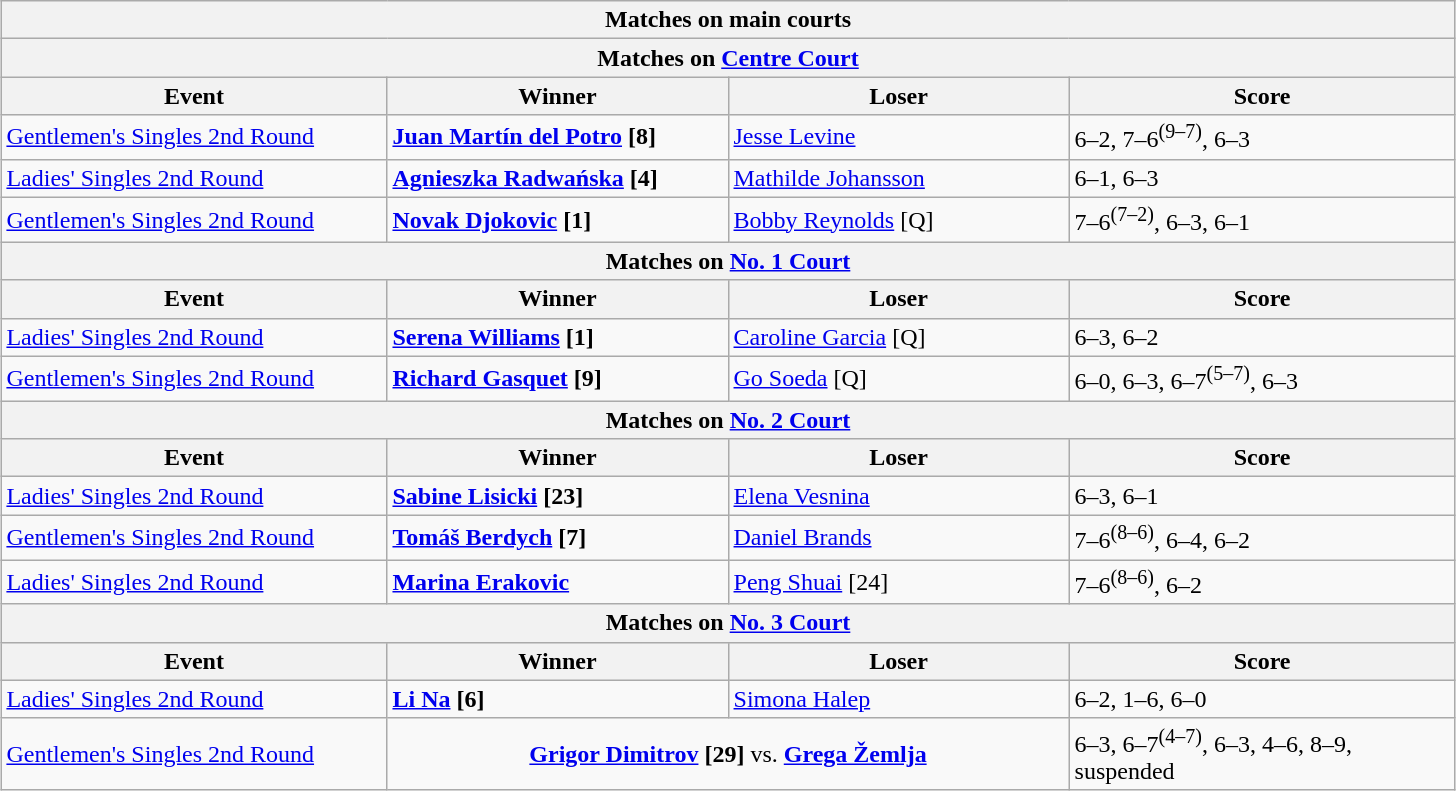<table class="wikitable collapsible uncollapsed" style="margin:auto;">
<tr>
<th colspan="4" style="white-space:nowrap;">Matches on main courts</th>
</tr>
<tr>
<th colspan="4">Matches on <a href='#'>Centre Court</a></th>
</tr>
<tr>
<th width=250>Event</th>
<th width=220>Winner</th>
<th width=220>Loser</th>
<th width=220>Score</th>
</tr>
<tr>
<td><a href='#'>Gentlemen's Singles 2nd Round</a></td>
<td> <strong><a href='#'>Juan Martín del Potro</a> [8]</strong></td>
<td> <a href='#'>Jesse Levine</a></td>
<td>6–2, 7–6<sup>(9–7)</sup>, 6–3</td>
</tr>
<tr>
<td><a href='#'>Ladies' Singles 2nd Round</a></td>
<td> <strong><a href='#'>Agnieszka Radwańska</a> [4]</strong></td>
<td> <a href='#'>Mathilde Johansson</a></td>
<td>6–1, 6–3</td>
</tr>
<tr>
<td><a href='#'>Gentlemen's Singles 2nd Round</a></td>
<td> <strong><a href='#'>Novak Djokovic</a> [1]</strong></td>
<td> <a href='#'>Bobby Reynolds</a> [Q]</td>
<td>7–6<sup>(7–2)</sup>, 6–3, 6–1</td>
</tr>
<tr>
<th colspan="4">Matches on <a href='#'>No. 1 Court</a></th>
</tr>
<tr>
<th width=250>Event</th>
<th width=220>Winner</th>
<th width=220>Loser</th>
<th width=220>Score</th>
</tr>
<tr>
<td><a href='#'>Ladies' Singles 2nd Round</a></td>
<td> <strong><a href='#'>Serena Williams</a> [1]</strong></td>
<td> <a href='#'>Caroline Garcia</a> [Q]</td>
<td>6–3, 6–2</td>
</tr>
<tr>
<td><a href='#'>Gentlemen's Singles 2nd Round</a></td>
<td> <strong><a href='#'>Richard Gasquet</a> [9]</strong></td>
<td> <a href='#'>Go Soeda</a> [Q]</td>
<td>6–0, 6–3, 6–7<sup>(5–7)</sup>, 6–3</td>
</tr>
<tr>
<th colspan="4">Matches on <a href='#'>No. 2 Court</a></th>
</tr>
<tr>
<th width=250>Event</th>
<th width=220>Winner</th>
<th width=220>Loser</th>
<th width=220>Score</th>
</tr>
<tr>
<td><a href='#'>Ladies' Singles 2nd Round</a></td>
<td> <strong><a href='#'>Sabine Lisicki</a> [23]</strong></td>
<td> <a href='#'>Elena Vesnina</a></td>
<td>6–3, 6–1</td>
</tr>
<tr>
<td><a href='#'>Gentlemen's Singles 2nd Round</a></td>
<td> <strong><a href='#'>Tomáš Berdych</a> [7]</strong></td>
<td> <a href='#'>Daniel Brands</a></td>
<td>7–6<sup>(8–6)</sup>, 6–4, 6–2</td>
</tr>
<tr>
<td><a href='#'>Ladies' Singles 2nd Round</a></td>
<td> <strong><a href='#'>Marina Erakovic</a></strong></td>
<td> <a href='#'>Peng Shuai</a> [24]</td>
<td>7–6<sup>(8–6)</sup>, 6–2</td>
</tr>
<tr>
<th colspan="4">Matches on <a href='#'>No. 3 Court</a></th>
</tr>
<tr>
<th width=250>Event</th>
<th width=220>Winner</th>
<th width=220>Loser</th>
<th width=250>Score</th>
</tr>
<tr>
<td><a href='#'>Ladies' Singles 2nd Round</a></td>
<td> <strong><a href='#'>Li Na</a> [6]</strong></td>
<td> <a href='#'>Simona Halep</a></td>
<td>6–2, 1–6, 6–0</td>
</tr>
<tr>
<td><a href='#'>Gentlemen's Singles 2nd Round</a></td>
<td style="text-align:center;" colspan="2"> <strong><a href='#'>Grigor Dimitrov</a> [29]</strong> vs.  <strong><a href='#'>Grega Žemlja</a></strong></td>
<td>6–3, 6–7<sup>(4–7)</sup>, 6–3, 4–6, 8–9, suspended</td>
</tr>
</table>
